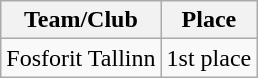<table class="wikitable">
<tr>
<th>Team/Club</th>
<th>Place</th>
</tr>
<tr>
<td>Fosforit Tallinn</td>
<td>1st place</td>
</tr>
</table>
